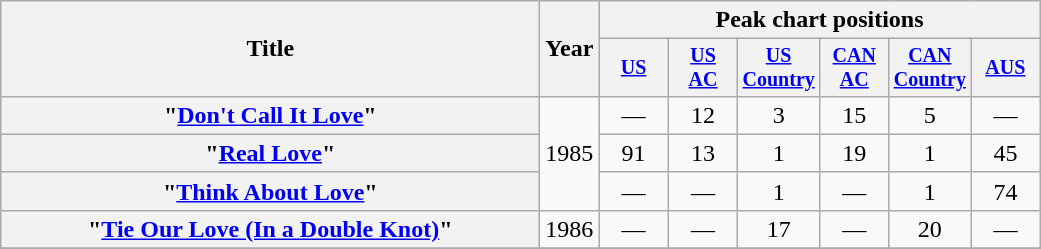<table class="wikitable plainrowheaders" style="text-align:center;">
<tr>
<th rowspan="2" style="width:22em;">Title</th>
<th rowspan="2">Year</th>
<th colspan="6">Peak chart positions</th>
</tr>
<tr style="font-size:smaller;">
<th width="40"><a href='#'>US</a></th>
<th width="40"><a href='#'>US<br>AC</a></th>
<th width="40"><a href='#'>US<br>Country</a></th>
<th width="40"><a href='#'>CAN<br>AC</a></th>
<th width="40"><a href='#'>CAN<br>Country</a></th>
<th width="40"><a href='#'>AUS</a></th>
</tr>
<tr>
<th scope="row">"<a href='#'>Don't Call It Love</a>"</th>
<td rowspan="3">1985</td>
<td>—</td>
<td>12</td>
<td>3</td>
<td>15</td>
<td>5</td>
<td>—</td>
</tr>
<tr>
<th scope="row">"<a href='#'>Real Love</a>"<br></th>
<td>91</td>
<td>13</td>
<td>1</td>
<td>19</td>
<td>1</td>
<td>45</td>
</tr>
<tr>
<th scope="row">"<a href='#'>Think About Love</a>"</th>
<td>—</td>
<td>—</td>
<td>1</td>
<td>—</td>
<td>1</td>
<td>74</td>
</tr>
<tr>
<th scope="row">"<a href='#'>Tie Our Love (In a Double Knot)</a>"</th>
<td>1986</td>
<td>—</td>
<td>—</td>
<td>17</td>
<td>—</td>
<td>20</td>
<td>—</td>
</tr>
<tr>
</tr>
</table>
